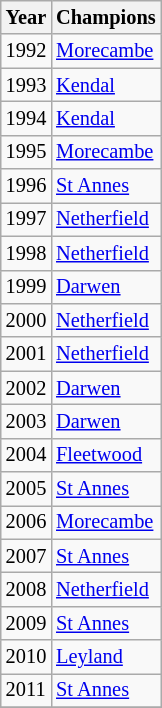<table class="wikitable" style="font-size:85%">
<tr>
<th>Year</th>
<th>Champions</th>
</tr>
<tr>
<td>1992</td>
<td><a href='#'>Morecambe</a></td>
</tr>
<tr>
<td>1993</td>
<td><a href='#'>Kendal</a></td>
</tr>
<tr>
<td>1994</td>
<td><a href='#'>Kendal</a></td>
</tr>
<tr>
<td>1995</td>
<td><a href='#'>Morecambe</a></td>
</tr>
<tr>
<td>1996</td>
<td><a href='#'>St Annes</a></td>
</tr>
<tr>
<td>1997</td>
<td><a href='#'>Netherfield</a></td>
</tr>
<tr>
<td>1998</td>
<td><a href='#'>Netherfield</a></td>
</tr>
<tr>
<td>1999</td>
<td><a href='#'>Darwen</a></td>
</tr>
<tr>
<td>2000</td>
<td><a href='#'>Netherfield</a></td>
</tr>
<tr>
<td>2001</td>
<td><a href='#'>Netherfield</a></td>
</tr>
<tr>
<td>2002</td>
<td><a href='#'>Darwen</a></td>
</tr>
<tr>
<td>2003</td>
<td><a href='#'>Darwen</a></td>
</tr>
<tr>
<td>2004</td>
<td><a href='#'>Fleetwood</a></td>
</tr>
<tr>
<td>2005</td>
<td><a href='#'>St Annes</a></td>
</tr>
<tr>
<td>2006</td>
<td><a href='#'>Morecambe</a></td>
</tr>
<tr>
<td>2007</td>
<td><a href='#'>St Annes</a></td>
</tr>
<tr>
<td>2008</td>
<td><a href='#'>Netherfield</a></td>
</tr>
<tr>
<td>2009</td>
<td><a href='#'>St Annes</a></td>
</tr>
<tr>
<td>2010</td>
<td><a href='#'>Leyland</a></td>
</tr>
<tr>
<td>2011</td>
<td><a href='#'>St Annes</a></td>
</tr>
<tr>
</tr>
</table>
